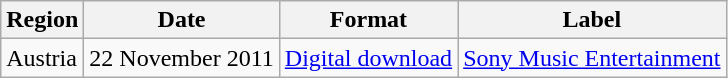<table class=wikitable>
<tr>
<th>Region</th>
<th>Date</th>
<th>Format</th>
<th>Label</th>
</tr>
<tr>
<td>Austria</td>
<td>22 November 2011</td>
<td><a href='#'>Digital download</a></td>
<td><a href='#'>Sony Music Entertainment</a></td>
</tr>
</table>
